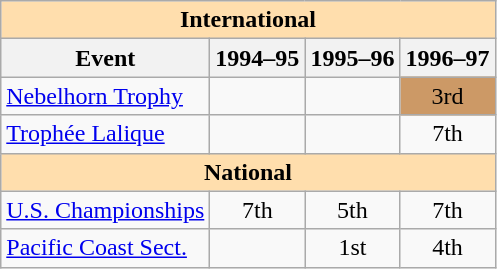<table class="wikitable" style="text-align:center">
<tr>
<th colspan="4" style="background:#ffdead; text-align:center;">International</th>
</tr>
<tr>
<th>Event</th>
<th>1994–95</th>
<th>1995–96</th>
<th>1996–97</th>
</tr>
<tr>
<td align=left><a href='#'>Nebelhorn Trophy</a></td>
<td></td>
<td></td>
<td bgcolor=cc9966>3rd</td>
</tr>
<tr>
<td align=left><a href='#'>Trophée Lalique</a></td>
<td></td>
<td></td>
<td>7th</td>
</tr>
<tr>
<th colspan="4" style="background:#ffdead; text-align:center;">National</th>
</tr>
<tr>
<td align=left><a href='#'>U.S. Championships</a></td>
<td>7th</td>
<td>5th</td>
<td>7th</td>
</tr>
<tr>
<td align=left><a href='#'>Pacific Coast Sect.</a></td>
<td></td>
<td>1st</td>
<td>4th</td>
</tr>
</table>
